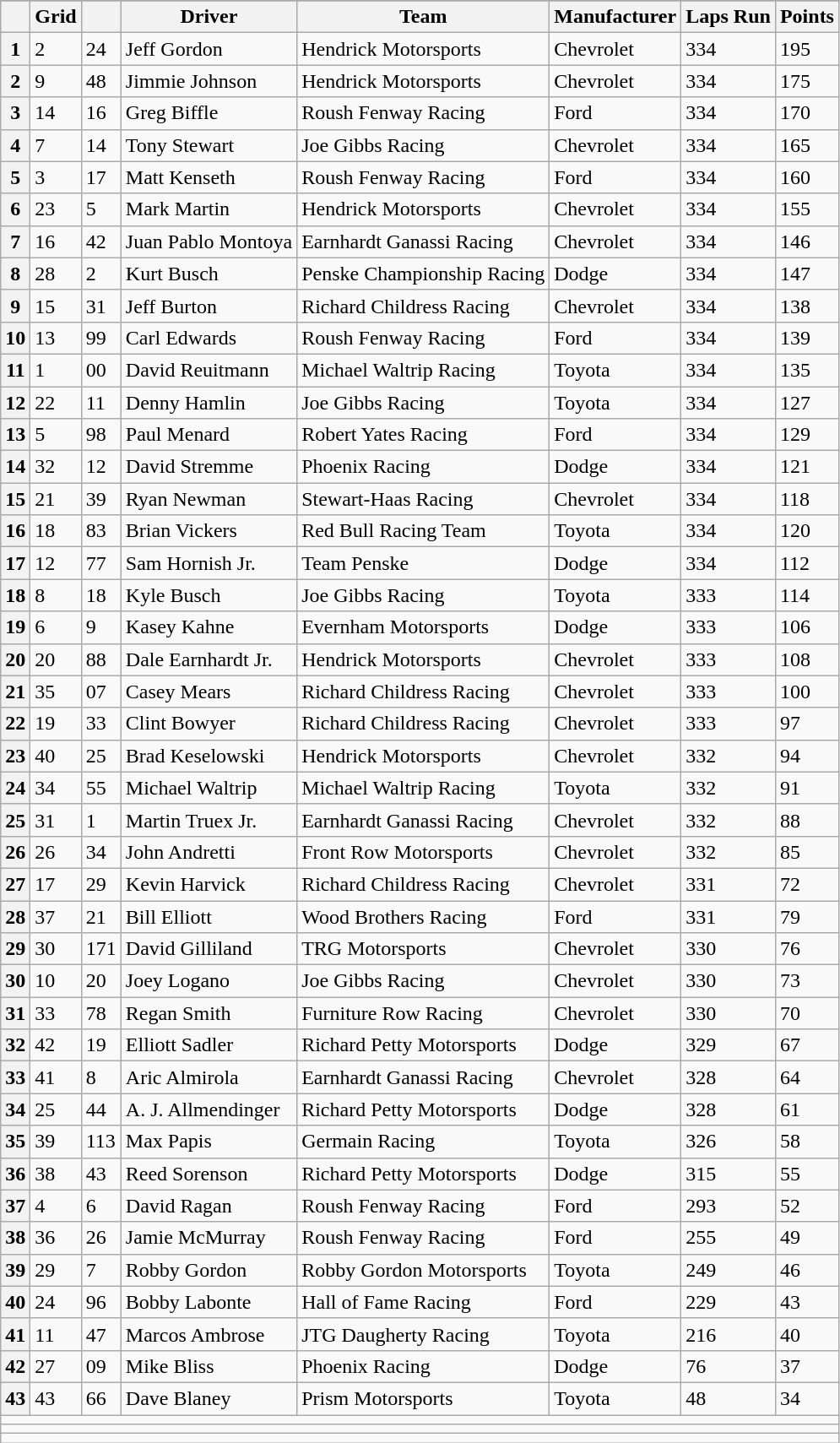<table class="wikitable">
<tr>
</tr>
<tr>
<th scope="col"></th>
<th scope="col">Grid</th>
<th scope="col"></th>
<th scope="col">Driver</th>
<th scope="col">Team</th>
<th scope="col">Manufacturer</th>
<th scope="col">Laps Run</th>
<th scope="col">Points</th>
</tr>
<tr>
<th scope="row">1</th>
<td>2</td>
<td>24</td>
<td>Jeff Gordon</td>
<td>Hendrick Motorsports</td>
<td>Chevrolet</td>
<td>334</td>
<td>195</td>
</tr>
<tr>
<th scope="row">2</th>
<td>9</td>
<td>48</td>
<td>Jimmie Johnson</td>
<td>Hendrick Motorsports</td>
<td>Chevrolet</td>
<td>334</td>
<td>175</td>
</tr>
<tr>
<th scope="row">3</th>
<td>14</td>
<td>16</td>
<td>Greg Biffle</td>
<td>Roush Fenway Racing</td>
<td>Ford</td>
<td>334</td>
<td>170</td>
</tr>
<tr>
<th scope="row">4</th>
<td>7</td>
<td>14</td>
<td>Tony Stewart</td>
<td>Joe Gibbs Racing</td>
<td>Chevrolet</td>
<td>334</td>
<td>165</td>
</tr>
<tr>
<th scope="row">5</th>
<td>3</td>
<td>17</td>
<td>Matt Kenseth</td>
<td>Roush Fenway Racing</td>
<td>Ford</td>
<td>334</td>
<td>160</td>
</tr>
<tr>
<th scope="row">6</th>
<td>23</td>
<td>5</td>
<td>Mark Martin</td>
<td>Hendrick Motorsports</td>
<td>Chevrolet</td>
<td>334</td>
<td>155</td>
</tr>
<tr>
<th scope="row">7</th>
<td>16</td>
<td>42</td>
<td>Juan Pablo Montoya</td>
<td>Earnhardt Ganassi Racing</td>
<td>Chevrolet</td>
<td>334</td>
<td>146</td>
</tr>
<tr>
<th scope="row">8</th>
<td>28</td>
<td>2</td>
<td>Kurt Busch</td>
<td>Penske Championship Racing</td>
<td>Dodge</td>
<td>334</td>
<td>147</td>
</tr>
<tr>
<th scope="row">9</th>
<td>15</td>
<td>31</td>
<td>Jeff Burton</td>
<td>Richard Childress Racing</td>
<td>Chevrolet</td>
<td>334</td>
<td>138</td>
</tr>
<tr>
<th scope="row">10</th>
<td>13</td>
<td>99</td>
<td>Carl Edwards</td>
<td>Roush Fenway Racing</td>
<td>Ford</td>
<td>334</td>
<td>139</td>
</tr>
<tr>
<th scope="row">11</th>
<td>1</td>
<td>00</td>
<td>David Reuitmann</td>
<td>Michael Waltrip Racing</td>
<td>Toyota</td>
<td>334</td>
<td>135</td>
</tr>
<tr>
<th scope="row">12</th>
<td>22</td>
<td>11</td>
<td>Denny Hamlin</td>
<td>Joe Gibbs Racing</td>
<td>Toyota</td>
<td>334</td>
<td>127</td>
</tr>
<tr>
<th scope="row">13</th>
<td>5</td>
<td>98</td>
<td>Paul Menard</td>
<td>Robert Yates Racing</td>
<td>Ford</td>
<td>334</td>
<td>129</td>
</tr>
<tr>
<th scope="row">14</th>
<td>32</td>
<td>12</td>
<td>David Stremme</td>
<td>Phoenix Racing</td>
<td>Dodge</td>
<td>334</td>
<td>121</td>
</tr>
<tr>
<th scope="row">15</th>
<td>21</td>
<td>39</td>
<td>Ryan Newman</td>
<td>Stewart-Haas Racing</td>
<td>Chevrolet</td>
<td>334</td>
<td>118</td>
</tr>
<tr>
<th scope="row">16</th>
<td>18</td>
<td>83</td>
<td>Brian Vickers</td>
<td>Red Bull Racing Team</td>
<td>Toyota</td>
<td>334</td>
<td>120</td>
</tr>
<tr>
<th scope="row">17</th>
<td>12</td>
<td>77</td>
<td>Sam Hornish Jr.</td>
<td>Team Penske</td>
<td>Dodge</td>
<td>334</td>
<td>112</td>
</tr>
<tr>
<th scope="row">18</th>
<td>8</td>
<td>18</td>
<td>Kyle Busch</td>
<td>Joe Gibbs Racing</td>
<td>Toyota</td>
<td>333</td>
<td>114</td>
</tr>
<tr>
<th scope="row">19</th>
<td>6</td>
<td>9</td>
<td>Kasey Kahne</td>
<td>Evernham Motorsports</td>
<td>Dodge</td>
<td>333</td>
<td>106</td>
</tr>
<tr>
<th scope="row">20</th>
<td>20</td>
<td>88</td>
<td>Dale Earnhardt Jr.</td>
<td>Hendrick Motorsports</td>
<td>Chevrolet</td>
<td>333</td>
<td>108</td>
</tr>
<tr>
<th scope="row">21</th>
<td>35</td>
<td>07</td>
<td>Casey Mears</td>
<td>Richard Childress Racing</td>
<td>Chevrolet</td>
<td>333</td>
<td>100</td>
</tr>
<tr>
<th scope="row">22</th>
<td>19</td>
<td>33</td>
<td>Clint Bowyer</td>
<td>Richard Childress Racing</td>
<td>Chevrolet</td>
<td>333</td>
<td>97</td>
</tr>
<tr>
<th scope="row">23</th>
<td>40</td>
<td>25</td>
<td>Brad Keselowski</td>
<td>Hendrick Motorsports</td>
<td>Chevrolet</td>
<td>332</td>
<td>94</td>
</tr>
<tr>
<th scope="row">24</th>
<td>34</td>
<td>55</td>
<td>Michael Waltrip</td>
<td>Michael Waltrip Racing</td>
<td>Toyota</td>
<td>332</td>
<td>91</td>
</tr>
<tr>
<th scope="row">25</th>
<td>31</td>
<td>1</td>
<td>Martin Truex Jr.</td>
<td>Earnhardt Ganassi Racing</td>
<td>Chevrolet</td>
<td>332</td>
<td>88</td>
</tr>
<tr>
<th scope="row">26</th>
<td>26</td>
<td>34</td>
<td>John Andretti</td>
<td>Front Row Motorsports</td>
<td>Chevrolet</td>
<td>332</td>
<td>85</td>
</tr>
<tr>
<th scope="row">27</th>
<td>17</td>
<td>29</td>
<td>Kevin Harvick</td>
<td>Richard Childress Racing</td>
<td>Chevrolet</td>
<td>331</td>
<td>72</td>
</tr>
<tr>
<th scope="row">28</th>
<td>37</td>
<td>21</td>
<td>Bill Elliott</td>
<td>Wood Brothers Racing</td>
<td>Ford</td>
<td>331</td>
<td>79</td>
</tr>
<tr>
<th scope="row">29</th>
<td>30</td>
<td>171</td>
<td>David Gilliland</td>
<td>TRG Motorsports</td>
<td>Chevrolet</td>
<td>330</td>
<td>76</td>
</tr>
<tr>
<th scope="row">30</th>
<td>10</td>
<td>20</td>
<td>Joey Logano</td>
<td>Joe Gibbs Racing</td>
<td>Chevrolet</td>
<td>330</td>
<td>73</td>
</tr>
<tr>
<th scope="row">31</th>
<td>33</td>
<td>78</td>
<td>Regan Smith</td>
<td>Furniture Row Racing</td>
<td>Chevrolet</td>
<td>330</td>
<td>70</td>
</tr>
<tr>
<th scope="row">32</th>
<td>42</td>
<td>19</td>
<td>Elliott Sadler</td>
<td>Richard Petty Motorsports</td>
<td>Dodge</td>
<td>329</td>
<td>67</td>
</tr>
<tr>
<th scope="row">33</th>
<td>41</td>
<td>8</td>
<td>Aric Almirola</td>
<td>Earnhardt Ganassi Racing</td>
<td>Chevrolet</td>
<td>328</td>
<td>64</td>
</tr>
<tr>
<th scope="row">34</th>
<td>25</td>
<td>44</td>
<td>A. J. Allmendinger</td>
<td>Richard Petty Motorsports</td>
<td>Dodge</td>
<td>328</td>
<td>61</td>
</tr>
<tr>
<th scope="row">35</th>
<td>39</td>
<td>113</td>
<td>Max Papis</td>
<td>Germain Racing</td>
<td>Toyota</td>
<td>326</td>
<td>58</td>
</tr>
<tr>
<th scope="row">36</th>
<td>38</td>
<td>43</td>
<td>Reed Sorenson</td>
<td>Richard Petty Motorsports</td>
<td>Dodge</td>
<td>315</td>
<td>55</td>
</tr>
<tr>
<th scope="row">37</th>
<td>4</td>
<td>6</td>
<td>David Ragan</td>
<td>Roush Fenway Racing</td>
<td>Ford</td>
<td>293</td>
<td>52</td>
</tr>
<tr>
<th scope="row">38</th>
<td>36</td>
<td>26</td>
<td>Jamie McMurray</td>
<td>Roush Fenway Racing</td>
<td>Ford</td>
<td>255</td>
<td>49</td>
</tr>
<tr>
<th scope="row">39</th>
<td>29</td>
<td>7</td>
<td>Robby Gordon</td>
<td>Robby Gordon Motorsports</td>
<td>Toyota</td>
<td>249</td>
<td>46</td>
</tr>
<tr>
<th scope="row">40</th>
<td>24</td>
<td>96</td>
<td>Bobby Labonte</td>
<td>Hall of Fame Racing</td>
<td>Ford</td>
<td>229</td>
<td>43</td>
</tr>
<tr>
<th scope="row">41</th>
<td>11</td>
<td>47</td>
<td>Marcos Ambrose</td>
<td>JTG Daugherty Racing</td>
<td>Toyota</td>
<td>216</td>
<td>40</td>
</tr>
<tr>
<th scope="row">42</th>
<td>27</td>
<td>09</td>
<td>Mike Bliss</td>
<td>Phoenix Racing</td>
<td>Dodge</td>
<td>76</td>
<td>37</td>
</tr>
<tr>
<th scope="row">43</th>
<td>43</td>
<td>66</td>
<td>Dave Blaney</td>
<td>Prism Motorsports</td>
<td>Toyota</td>
<td>48</td>
<td>34</td>
</tr>
<tr class="sortbottom">
<td colspan="9"></td>
</tr>
<tr class="sortbottom">
<td colspan="9"></td>
</tr>
<tr class="sortbottom">
<td colspan="9"></td>
</tr>
</table>
